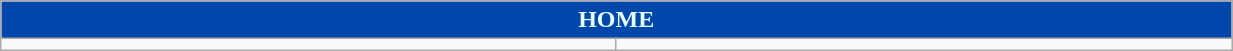<table class="wikitable collapsible collapsed" style="width:65%">
<tr>
<th colspan=6 ! style="color:#E7FEFF; background:#0047AB;">HOME</th>
</tr>
<tr>
<td></td>
<td></td>
</tr>
</table>
